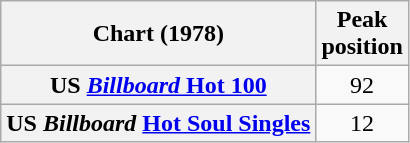<table class="wikitable sortable plainrowheaders">
<tr>
<th scope="col">Chart (1978)</th>
<th scope="col">Peak<br>position</th>
</tr>
<tr>
<th scope="row">US <a href='#'><em>Billboard</em> Hot 100</a></th>
<td align="center">92</td>
</tr>
<tr>
<th scope="row">US <em>Billboard</em> <a href='#'>Hot Soul Singles</a></th>
<td align="center">12</td>
</tr>
</table>
